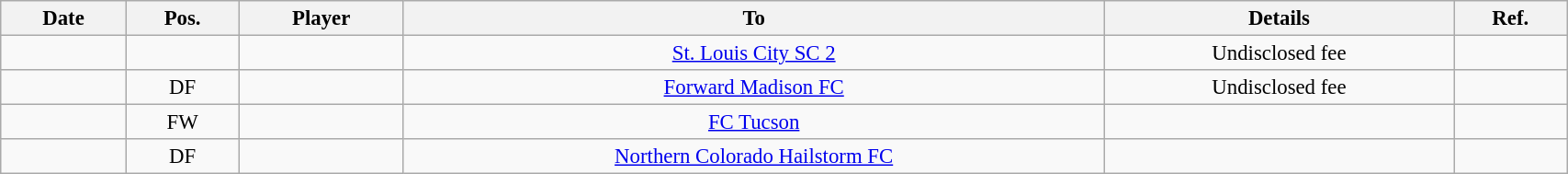<table class="wikitable sortable" style="width:90%; text-align:center; font-size:95%; text-align:center;">
<tr>
<th>Date</th>
<th>Pos.</th>
<th>Player</th>
<th>To</th>
<th>Details</th>
<th>Ref.</th>
</tr>
<tr>
<td></td>
<td></td>
<td></td>
<td> <a href='#'>St. Louis City SC 2</a></td>
<td>Undisclosed fee</td>
<td></td>
</tr>
<tr>
<td></td>
<td>DF</td>
<td></td>
<td> <a href='#'>Forward Madison FC</a></td>
<td>Undisclosed fee</td>
<td></td>
</tr>
<tr>
<td></td>
<td>FW</td>
<td></td>
<td> <a href='#'>FC Tucson</a></td>
<td></td>
<td></td>
</tr>
<tr>
<td></td>
<td>DF</td>
<td></td>
<td> <a href='#'>Northern Colorado Hailstorm FC</a></td>
<td></td>
<td></td>
</tr>
</table>
